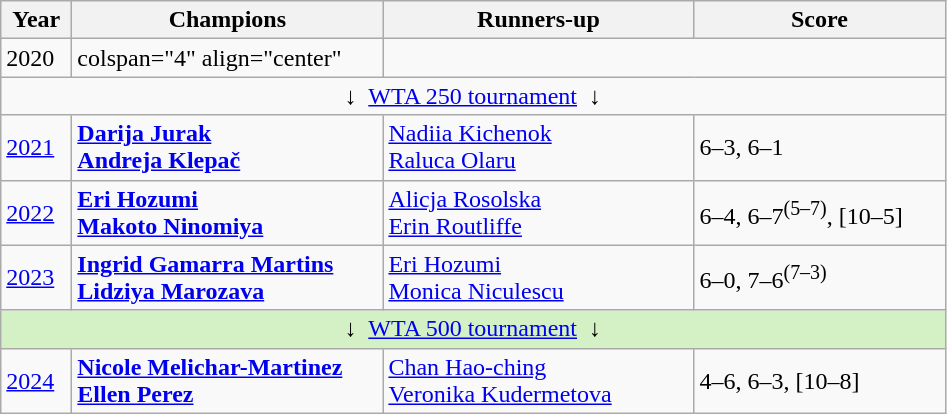<table class="wikitable">
<tr>
<th style="width:40px">Year</th>
<th style="width:200px">Champions</th>
<th style="width:200px">Runners-up</th>
<th style="width:160px" class="unsortable">Score</th>
</tr>
<tr>
<td>2020</td>
<td>colspan="4" align="center" </td>
</tr>
<tr>
<td colspan="4" align="center">↓  <a href='#'>WTA 250 tournament</a>  ↓</td>
</tr>
<tr>
<td><a href='#'>2021</a></td>
<td> <strong><a href='#'>Darija Jurak</a></strong> <br> <strong><a href='#'>Andreja Klepač</a></strong></td>
<td> <a href='#'>Nadiia Kichenok</a><br> <a href='#'>Raluca Olaru</a></td>
<td>6–3, 6–1</td>
</tr>
<tr>
<td><a href='#'>2022</a></td>
<td> <strong><a href='#'>Eri Hozumi</a></strong> <br> <strong><a href='#'>Makoto Ninomiya</a></strong></td>
<td> <a href='#'>Alicja Rosolska</a><br> <a href='#'>Erin Routliffe</a></td>
<td>6–4, 6–7<sup>(5–7)</sup>, [10–5]</td>
</tr>
<tr>
<td><a href='#'>2023</a></td>
<td> <strong><a href='#'>Ingrid Gamarra Martins</a></strong> <br> <strong><a href='#'>Lidziya Marozava</a></strong></td>
<td> <a href='#'>Eri Hozumi</a><br> <a href='#'>Monica Niculescu</a></td>
<td>6–0, 7–6<sup>(7–3)</sup></td>
</tr>
<tr>
<td colspan="4" align="center" bgcolor=#d4f1c5>↓  <a href='#'>WTA 500 tournament</a>  ↓</td>
</tr>
<tr>
<td><a href='#'>2024</a></td>
<td> <strong><a href='#'>Nicole Melichar-Martinez</a></strong> <br> <strong><a href='#'>Ellen Perez</a></strong></td>
<td> <a href='#'>Chan Hao-ching</a><br> <a href='#'>Veronika Kudermetova</a></td>
<td>4–6, 6–3, [10–8]</td>
</tr>
</table>
